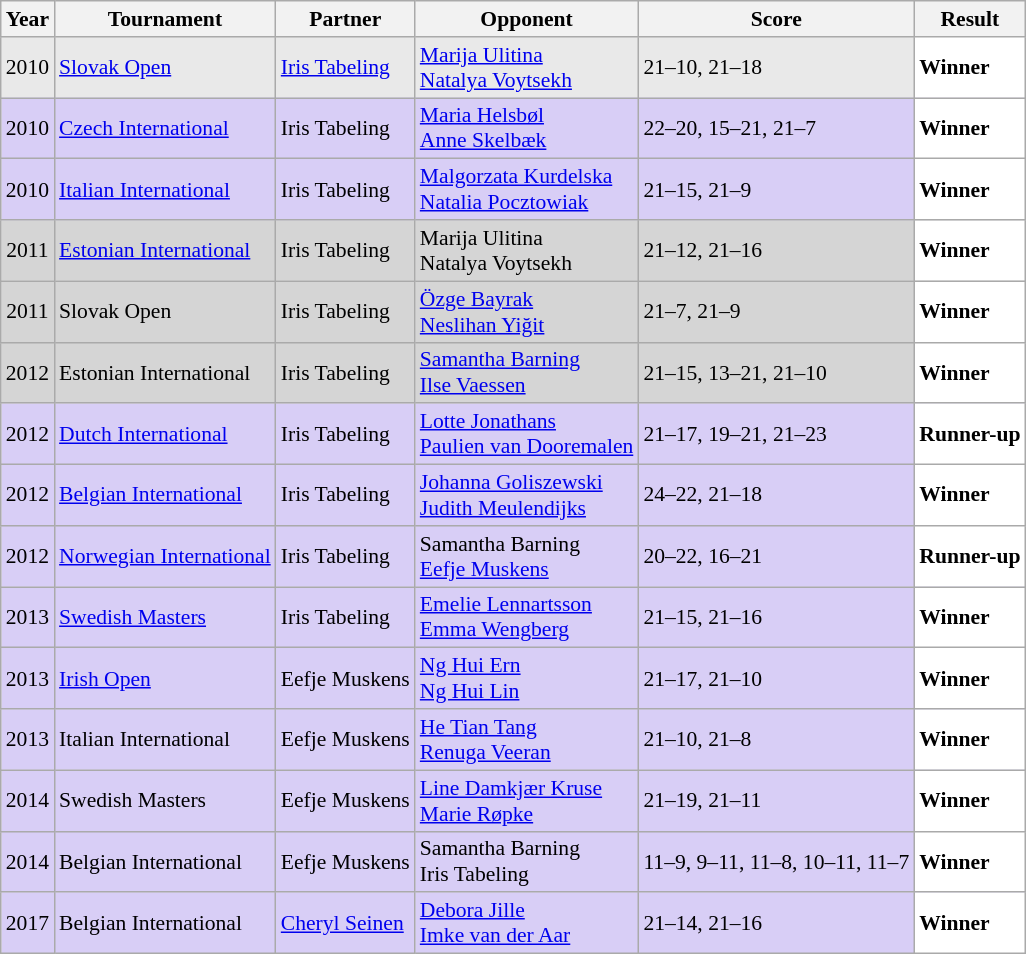<table class="sortable wikitable" style="font-size: 90%;">
<tr>
<th>Year</th>
<th>Tournament</th>
<th>Partner</th>
<th>Opponent</th>
<th>Score</th>
<th>Result</th>
</tr>
<tr style="background:#E9E9E9">
<td align="center">2010</td>
<td align="left"><a href='#'>Slovak Open</a></td>
<td align="left"> <a href='#'>Iris Tabeling</a></td>
<td align="left"> <a href='#'>Marija Ulitina</a><br> <a href='#'>Natalya Voytsekh</a></td>
<td align="left">21–10, 21–18</td>
<td style="text-align:left; background:white"> <strong>Winner</strong></td>
</tr>
<tr style="background:#D8CEF6">
<td align="center">2010</td>
<td align="left"><a href='#'>Czech International</a></td>
<td align="left"> Iris Tabeling</td>
<td align="left"> <a href='#'>Maria Helsbøl</a><br> <a href='#'>Anne Skelbæk</a></td>
<td align="left">22–20, 15–21, 21–7</td>
<td style="text-align:left; background:white"> <strong>Winner</strong></td>
</tr>
<tr style="background:#D8CEF6">
<td align="center">2010</td>
<td align="left"><a href='#'>Italian International</a></td>
<td align="left"> Iris Tabeling</td>
<td align="left"> <a href='#'>Malgorzata Kurdelska</a><br> <a href='#'>Natalia Pocztowiak</a></td>
<td align="left">21–15, 21–9</td>
<td style="text-align:left; background:white"> <strong>Winner</strong></td>
</tr>
<tr style="background:#D5D5D5">
<td align="center">2011</td>
<td align="left"><a href='#'>Estonian International</a></td>
<td align="left"> Iris Tabeling</td>
<td align="left"> Marija Ulitina<br> Natalya Voytsekh</td>
<td align="left">21–12, 21–16</td>
<td style="text-align:left; background:white"> <strong>Winner</strong></td>
</tr>
<tr style="background:#D5D5D5">
<td align="center">2011</td>
<td align="left">Slovak Open</td>
<td align="left"> Iris Tabeling</td>
<td align="left"> <a href='#'>Özge Bayrak</a><br> <a href='#'>Neslihan Yiğit</a></td>
<td align="left">21–7, 21–9</td>
<td style="text-align:left; background:white"> <strong>Winner</strong></td>
</tr>
<tr style="background:#D5D5D5">
<td align="center">2012</td>
<td align="left">Estonian International</td>
<td align="left"> Iris Tabeling</td>
<td align="left"> <a href='#'>Samantha Barning</a><br> <a href='#'>Ilse Vaessen</a></td>
<td align="left">21–15, 13–21, 21–10</td>
<td style="text-align:left; background:white"> <strong>Winner</strong></td>
</tr>
<tr style="background:#D8CEF6">
<td align="center">2012</td>
<td align="left"><a href='#'>Dutch International</a></td>
<td align="left"> Iris Tabeling</td>
<td align="left"> <a href='#'>Lotte Jonathans</a><br> <a href='#'>Paulien van Dooremalen</a></td>
<td align="left">21–17, 19–21, 21–23</td>
<td style="text-align:left; background:white"> <strong>Runner-up</strong></td>
</tr>
<tr style="background:#D8CEF6">
<td align="center">2012</td>
<td align="left"><a href='#'>Belgian International</a></td>
<td align="left"> Iris Tabeling</td>
<td align="left"> <a href='#'>Johanna Goliszewski</a><br> <a href='#'>Judith Meulendijks</a></td>
<td align="left">24–22, 21–18</td>
<td style="text-align:left; background:white"> <strong>Winner</strong></td>
</tr>
<tr style="background:#D8CEF6">
<td align="center">2012</td>
<td align="left"><a href='#'>Norwegian International</a></td>
<td align="left"> Iris Tabeling</td>
<td align="left"> Samantha Barning<br> <a href='#'>Eefje Muskens</a></td>
<td align="left">20–22, 16–21</td>
<td style="text-align:left; background:white"> <strong>Runner-up</strong></td>
</tr>
<tr style="background:#D8CEF6">
<td align="center">2013</td>
<td align="left"><a href='#'>Swedish Masters</a></td>
<td align="left"> Iris Tabeling</td>
<td align="left"> <a href='#'>Emelie Lennartsson</a><br> <a href='#'>Emma Wengberg</a></td>
<td align="left">21–15, 21–16</td>
<td style="text-align:left; background:white"> <strong>Winner</strong></td>
</tr>
<tr style="background:#D8CEF6">
<td align="center">2013</td>
<td align="left"><a href='#'>Irish Open</a></td>
<td align="left"> Eefje Muskens</td>
<td align="left"> <a href='#'>Ng Hui Ern</a><br> <a href='#'>Ng Hui Lin</a></td>
<td align="left">21–17, 21–10</td>
<td style="text-align:left; background:white"> <strong>Winner</strong></td>
</tr>
<tr style="background:#D8CEF6">
<td align="center">2013</td>
<td align="left">Italian International</td>
<td align="left"> Eefje Muskens</td>
<td align="left"> <a href='#'>He Tian Tang</a><br> <a href='#'>Renuga Veeran</a></td>
<td align="left">21–10, 21–8</td>
<td style="text-align:left; background:white"> <strong>Winner</strong></td>
</tr>
<tr style="background:#D8CEF6">
<td align="center">2014</td>
<td align="left">Swedish Masters</td>
<td align="left"> Eefje Muskens</td>
<td align="left"> <a href='#'>Line Damkjær Kruse</a><br> <a href='#'>Marie Røpke</a></td>
<td align="left">21–19, 21–11</td>
<td style="text-align:left; background:white"> <strong>Winner</strong></td>
</tr>
<tr style="background:#D8CEF6">
<td align="center">2014</td>
<td align="left">Belgian International</td>
<td align="left"> Eefje Muskens</td>
<td align="left"> Samantha Barning<br> Iris Tabeling</td>
<td align="left">11–9, 9–11, 11–8, 10–11, 11–7</td>
<td style="text-align:left; background:white"> <strong>Winner</strong></td>
</tr>
<tr style="background:#D8CEF6">
<td align="center">2017</td>
<td align="left">Belgian International</td>
<td align="left"> <a href='#'>Cheryl Seinen</a></td>
<td align="left"> <a href='#'>Debora Jille</a><br> <a href='#'>Imke van der Aar</a></td>
<td align="left">21–14, 21–16</td>
<td style="text-align:left; background:white"> <strong>Winner</strong></td>
</tr>
</table>
